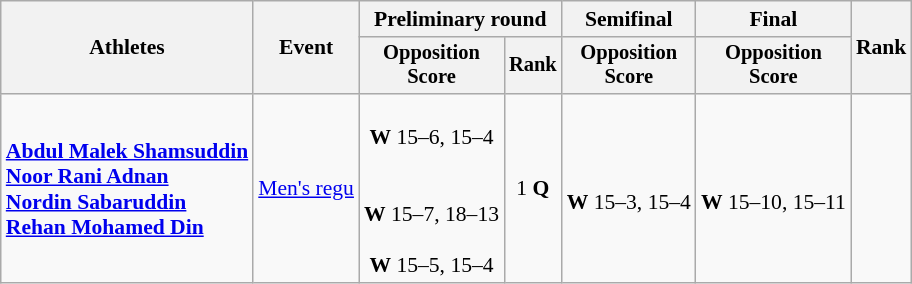<table class="wikitable" style="font-size:90%">
<tr>
<th rowspan=2>Athletes</th>
<th rowspan=2>Event</th>
<th colspan=2>Preliminary round</th>
<th>Semifinal</th>
<th>Final</th>
<th rowspan=2>Rank</th>
</tr>
<tr style="font-size:95%">
<th>Opposition<br>Score</th>
<th>Rank</th>
<th>Opposition<br>Score</th>
<th>Opposition<br>Score</th>
</tr>
<tr align=center>
<td align=left><strong><a href='#'>Abdul Malek Shamsuddin</a><br><a href='#'>Noor Rani Adnan</a><br><a href='#'>Nordin Sabaruddin</a><br><a href='#'>Rehan Mohamed Din</a></strong></td>
<td align=left><a href='#'>Men's regu</a></td>
<td><br><strong>W</strong> 15–6, 15–4<br><br><br><strong>W</strong> 15–7, 18–13<br>
<br><strong>W</strong> 15–5, 15–4<br></td>
<td>1 <strong>Q</strong></td>
<td><br><strong>W</strong> 15–3, 15–4</td>
<td><br><strong>W</strong> 15–10, 15–11</td>
<td></td>
</tr>
</table>
